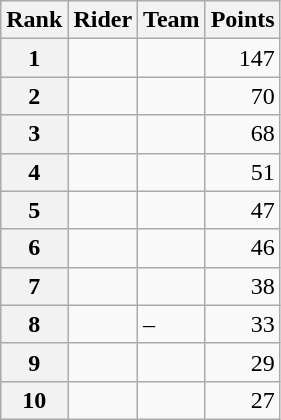<table class="wikitable">
<tr>
<th scope="col">Rank</th>
<th scope="col">Rider</th>
<th scope="col">Team</th>
<th scope="col">Points</th>
</tr>
<tr>
<th scope="row">1</th>
<td></td>
<td></td>
<td style="text-align:right;">147</td>
</tr>
<tr>
<th scope="row">2</th>
<td></td>
<td></td>
<td style="text-align:right;">70</td>
</tr>
<tr>
<th scope="row">3</th>
<td></td>
<td></td>
<td style="text-align:right;">68</td>
</tr>
<tr>
<th scope="row">4</th>
<td></td>
<td></td>
<td style="text-align:right;">51</td>
</tr>
<tr>
<th scope="row">5</th>
<td></td>
<td></td>
<td style="text-align:right;">47</td>
</tr>
<tr>
<th scope="row">6</th>
<td></td>
<td></td>
<td style="text-align:right;">46</td>
</tr>
<tr>
<th scope="row">7</th>
<td></td>
<td></td>
<td style="text-align:right;">38</td>
</tr>
<tr>
<th scope="row">8</th>
<td></td>
<td>–</td>
<td style="text-align:right;">33</td>
</tr>
<tr>
<th scope="row">9</th>
<td></td>
<td></td>
<td style="text-align:right;">29</td>
</tr>
<tr>
<th scope="row">10</th>
<td></td>
<td></td>
<td style="text-align:right;">27</td>
</tr>
</table>
